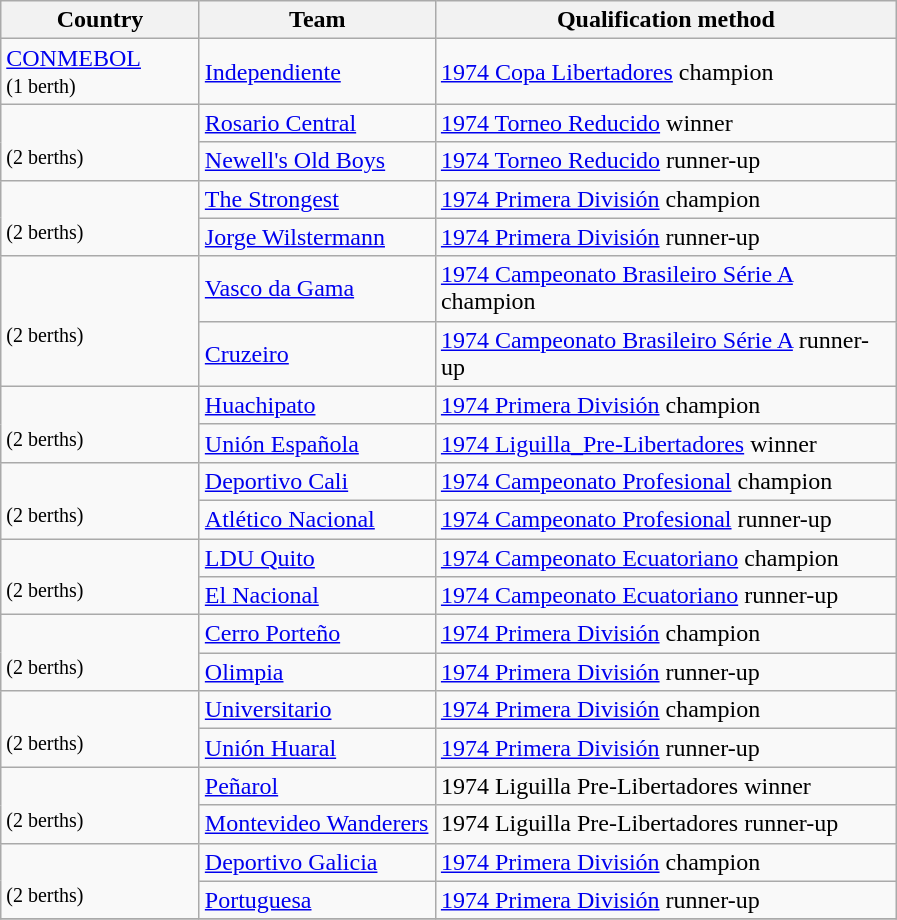<table class="wikitable">
<tr>
<th width=125>Country</th>
<th width=150>Team</th>
<th width=300>Qualification method</th>
</tr>
<tr>
<td><a href='#'>CONMEBOL</a><br><small>(1 berth)</small></td>
<td><a href='#'>Independiente</a></td>
<td><a href='#'>1974 Copa Libertadores</a> champion</td>
</tr>
<tr>
<td rowspan="2"><br><small>(2 berths)</small></td>
<td><a href='#'>Rosario Central</a></td>
<td><a href='#'>1974 Torneo Reducido</a> winner</td>
</tr>
<tr>
<td><a href='#'>Newell's Old Boys</a></td>
<td><a href='#'>1974 Torneo Reducido</a> runner-up</td>
</tr>
<tr>
<td rowspan="2"><br><small>(2 berths)</small></td>
<td><a href='#'>The Strongest</a></td>
<td><a href='#'>1974 Primera División</a> champion</td>
</tr>
<tr>
<td><a href='#'>Jorge Wilstermann</a></td>
<td><a href='#'>1974 Primera División</a> runner-up</td>
</tr>
<tr>
<td rowspan="2"><br><small>(2 berths)</small></td>
<td><a href='#'>Vasco da Gama</a></td>
<td><a href='#'>1974 Campeonato Brasileiro Série A</a> champion</td>
</tr>
<tr>
<td><a href='#'>Cruzeiro</a></td>
<td><a href='#'>1974 Campeonato Brasileiro Série A</a> runner-up</td>
</tr>
<tr>
<td rowspan="2"><br><small>(2 berths)</small></td>
<td><a href='#'>Huachipato</a></td>
<td><a href='#'>1974 Primera División</a> champion</td>
</tr>
<tr>
<td><a href='#'>Unión Española</a></td>
<td><a href='#'>1974 Liguilla_Pre-Libertadores</a> winner</td>
</tr>
<tr>
<td rowspan="2"><br><small>(2 berths)</small></td>
<td><a href='#'>Deportivo Cali</a></td>
<td><a href='#'>1974 Campeonato Profesional</a> champion</td>
</tr>
<tr>
<td><a href='#'>Atlético Nacional</a></td>
<td><a href='#'>1974 Campeonato Profesional</a> runner-up</td>
</tr>
<tr>
<td rowspan="2"><br><small>(2 berths)</small></td>
<td><a href='#'>LDU Quito</a></td>
<td><a href='#'>1974 Campeonato Ecuatoriano</a> champion</td>
</tr>
<tr>
<td><a href='#'>El Nacional</a></td>
<td><a href='#'>1974 Campeonato Ecuatoriano</a> runner-up</td>
</tr>
<tr>
<td rowspan="2"><br><small>(2 berths)</small></td>
<td><a href='#'>Cerro Porteño</a></td>
<td><a href='#'>1974 Primera División</a> champion</td>
</tr>
<tr>
<td><a href='#'>Olimpia</a></td>
<td><a href='#'>1974 Primera División</a> runner-up</td>
</tr>
<tr>
<td rowspan="2"><br><small>(2 berths)</small></td>
<td><a href='#'>Universitario</a></td>
<td><a href='#'>1974 Primera División</a> champion</td>
</tr>
<tr>
<td><a href='#'>Unión Huaral</a></td>
<td><a href='#'>1974 Primera División</a> runner-up</td>
</tr>
<tr>
<td rowspan="2"><br><small>(2 berths)</small></td>
<td><a href='#'>Peñarol</a></td>
<td>1974 Liguilla Pre-Libertadores winner</td>
</tr>
<tr>
<td><a href='#'>Montevideo Wanderers</a></td>
<td>1974 Liguilla Pre-Libertadores runner-up</td>
</tr>
<tr>
<td rowspan="2"><br><small>(2 berths)</small></td>
<td><a href='#'>Deportivo Galicia</a></td>
<td><a href='#'>1974 Primera División</a> champion</td>
</tr>
<tr>
<td><a href='#'>Portuguesa</a></td>
<td><a href='#'>1974 Primera División</a> runner-up</td>
</tr>
<tr>
</tr>
</table>
